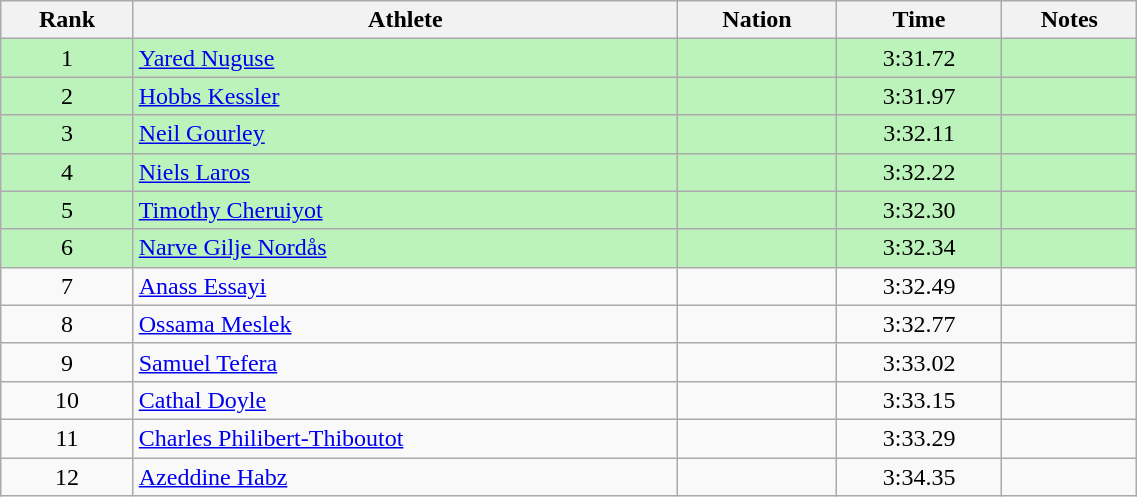<table class="wikitable sortable" style="text-align:center;width: 60%;">
<tr>
<th>Rank</th>
<th>Athlete</th>
<th>Nation</th>
<th>Time</th>
<th>Notes</th>
</tr>
<tr bgcolor="#bbf3bb">
<td>1</td>
<td align="left"><a href='#'>Yared Nuguse</a></td>
<td align="left"></td>
<td>3:31.72</td>
<td></td>
</tr>
<tr bgcolor="#bbf3bb">
<td>2</td>
<td align="left"><a href='#'>Hobbs Kessler</a></td>
<td align="left"></td>
<td>3:31.97</td>
<td></td>
</tr>
<tr bgcolor="#bbf3bb">
<td>3</td>
<td align="left"><a href='#'>Neil Gourley</a></td>
<td align="left"></td>
<td>3:32.11</td>
<td></td>
</tr>
<tr bgcolor="#bbf3bb">
<td>4</td>
<td align="left"><a href='#'>Niels Laros</a></td>
<td align="left"></td>
<td>3:32.22</td>
<td></td>
</tr>
<tr bgcolor="#bbf3bb">
<td>5</td>
<td align="left"><a href='#'>Timothy Cheruiyot</a></td>
<td align="left"></td>
<td>3:32.30</td>
<td></td>
</tr>
<tr bgcolor="#bbf3bb">
<td>6</td>
<td align="left"><a href='#'>Narve Gilje Nordås</a></td>
<td align="left"></td>
<td>3:32.34</td>
<td></td>
</tr>
<tr>
<td>7</td>
<td align="left"><a href='#'>Anass Essayi</a></td>
<td align="left"></td>
<td>3:32.49</td>
<td></td>
</tr>
<tr>
<td>8</td>
<td align="left"><a href='#'>Ossama Meslek</a></td>
<td align="left"></td>
<td>3:32.77</td>
<td></td>
</tr>
<tr>
<td>9</td>
<td align="left"><a href='#'>Samuel Tefera</a></td>
<td align="left"></td>
<td>3:33.02</td>
<td></td>
</tr>
<tr>
<td>10</td>
<td align="left"><a href='#'>Cathal Doyle</a></td>
<td align="left"></td>
<td>3:33.15</td>
<td></td>
</tr>
<tr>
<td>11</td>
<td align="left"><a href='#'>Charles Philibert-Thiboutot</a></td>
<td align="left"></td>
<td>3:33.29</td>
<td></td>
</tr>
<tr>
<td>12</td>
<td align="left"><a href='#'>Azeddine Habz</a></td>
<td align="left"></td>
<td>3:34.35</td>
<td></td>
</tr>
</table>
